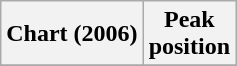<table class="wikitable plainrowheaders" style="text-align:center">
<tr>
<th scope="col">Chart (2006)</th>
<th scope="col">Peak<br>position</th>
</tr>
<tr>
</tr>
</table>
